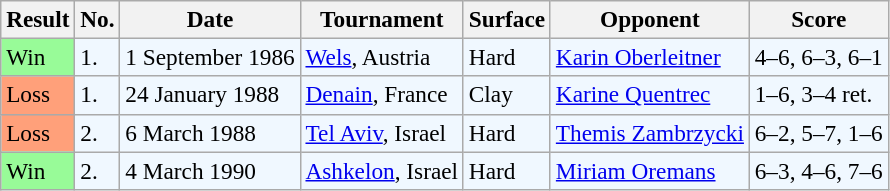<table class="sortable wikitable" style="font-size:97%">
<tr>
<th>Result</th>
<th>No.</th>
<th>Date</th>
<th>Tournament</th>
<th>Surface</th>
<th>Opponent</th>
<th>Score</th>
</tr>
<tr bgcolor="#f0f8ff">
<td style="background:#98fb98;">Win</td>
<td>1.</td>
<td>1 September 1986</td>
<td><a href='#'>Wels</a>, Austria</td>
<td>Hard</td>
<td> <a href='#'>Karin Oberleitner</a></td>
<td>4–6, 6–3, 6–1</td>
</tr>
<tr style="background:#f0f8ff;">
<td style="background:#ffa07a;">Loss</td>
<td>1.</td>
<td>24 January 1988</td>
<td><a href='#'>Denain</a>, France</td>
<td>Clay</td>
<td> <a href='#'>Karine Quentrec</a></td>
<td>1–6, 3–4 ret.</td>
</tr>
<tr style="background:#f0f8ff;">
<td style="background:#ffa07a;">Loss</td>
<td>2.</td>
<td>6 March 1988</td>
<td><a href='#'>Tel Aviv</a>, Israel</td>
<td>Hard</td>
<td> <a href='#'>Themis Zambrzycki</a></td>
<td>6–2, 5–7, 1–6</td>
</tr>
<tr style="background:#f0f8ff;">
<td style="background:#98fb98;">Win</td>
<td>2.</td>
<td>4 March 1990</td>
<td><a href='#'>Ashkelon</a>, Israel</td>
<td>Hard</td>
<td> <a href='#'>Miriam Oremans</a></td>
<td>6–3, 4–6, 7–6</td>
</tr>
</table>
